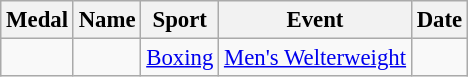<table class="wikitable sortable" style="font-size: 95%;">
<tr>
<th>Medal</th>
<th>Name</th>
<th>Sport</th>
<th>Event</th>
<th>Date</th>
</tr>
<tr>
<td></td>
<td></td>
<td><a href='#'>Boxing</a></td>
<td><a href='#'>Men's Welterweight</a></td>
<td></td>
</tr>
</table>
